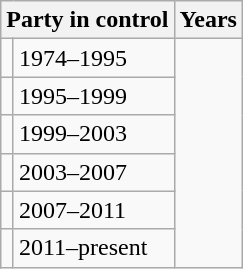<table class="wikitable">
<tr>
<th colspan=2>Party in control</th>
<th>Years</th>
</tr>
<tr>
<td></td>
<td>1974–1995</td>
</tr>
<tr>
<td></td>
<td>1995–1999</td>
</tr>
<tr>
<td></td>
<td>1999–2003</td>
</tr>
<tr>
<td></td>
<td>2003–2007</td>
</tr>
<tr>
<td></td>
<td>2007–2011</td>
</tr>
<tr>
<td></td>
<td>2011–present</td>
</tr>
</table>
